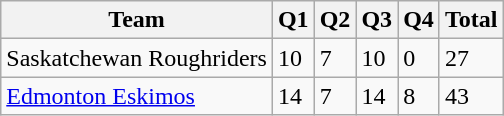<table class="wikitable">
<tr>
<th>Team</th>
<th>Q1</th>
<th>Q2</th>
<th>Q3</th>
<th>Q4</th>
<th>Total</th>
</tr>
<tr>
<td>Saskatchewan Roughriders</td>
<td>10</td>
<td>7</td>
<td>10</td>
<td>0</td>
<td>27</td>
</tr>
<tr>
<td><a href='#'>Edmonton Eskimos</a></td>
<td>14</td>
<td>7</td>
<td>14</td>
<td>8</td>
<td>43</td>
</tr>
</table>
